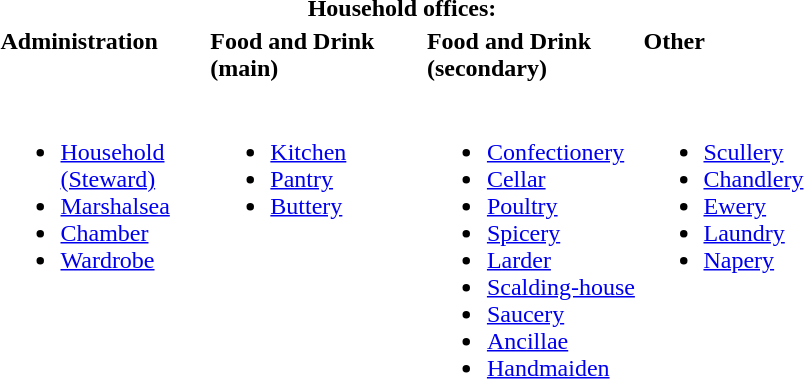<table class="toccolours">
<tr>
<th colspan=4><strong>Household offices:</strong></th>
</tr>
<tr valign=top>
<th scope=col style="text-align:left;padding-right:2em">Administration</th>
<th scope=col style="text-align:left;padding-right:2em">Food and Drink<br>(main)</th>
<th scope=col style="text-align:left;padding-right:2em">Food and Drink<br>(secondary)</th>
<th scope=col style="text-align:left;padding-right:2em">Other</th>
</tr>
<tr valign=top>
<td><br><ul><li><a href='#'>Household<br>(Steward)</a></li><li><a href='#'>Marshalsea</a></li><li><a href='#'>Chamber</a></li><li><a href='#'>Wardrobe</a></li></ul></td>
<td><br><ul><li><a href='#'>Kitchen</a></li><li><a href='#'>Pantry</a></li><li><a href='#'>Buttery</a></li></ul></td>
<td><br><ul><li><a href='#'>Confectionery</a></li><li><a href='#'>Cellar</a></li><li><a href='#'>Poultry</a></li><li><a href='#'>Spicery</a></li><li><a href='#'>Larder</a></li><li><a href='#'>Scalding-house</a></li><li><a href='#'>Saucery</a></li><li><a href='#'>Ancillae</a></li><li><a href='#'>Handmaiden</a></li></ul></td>
<td><br><ul><li><a href='#'>Scullery</a></li><li><a href='#'>Chandlery</a></li><li><a href='#'>Ewery</a></li><li><a href='#'>Laundry</a></li><li><a href='#'>Napery</a></li></ul></td>
</tr>
</table>
